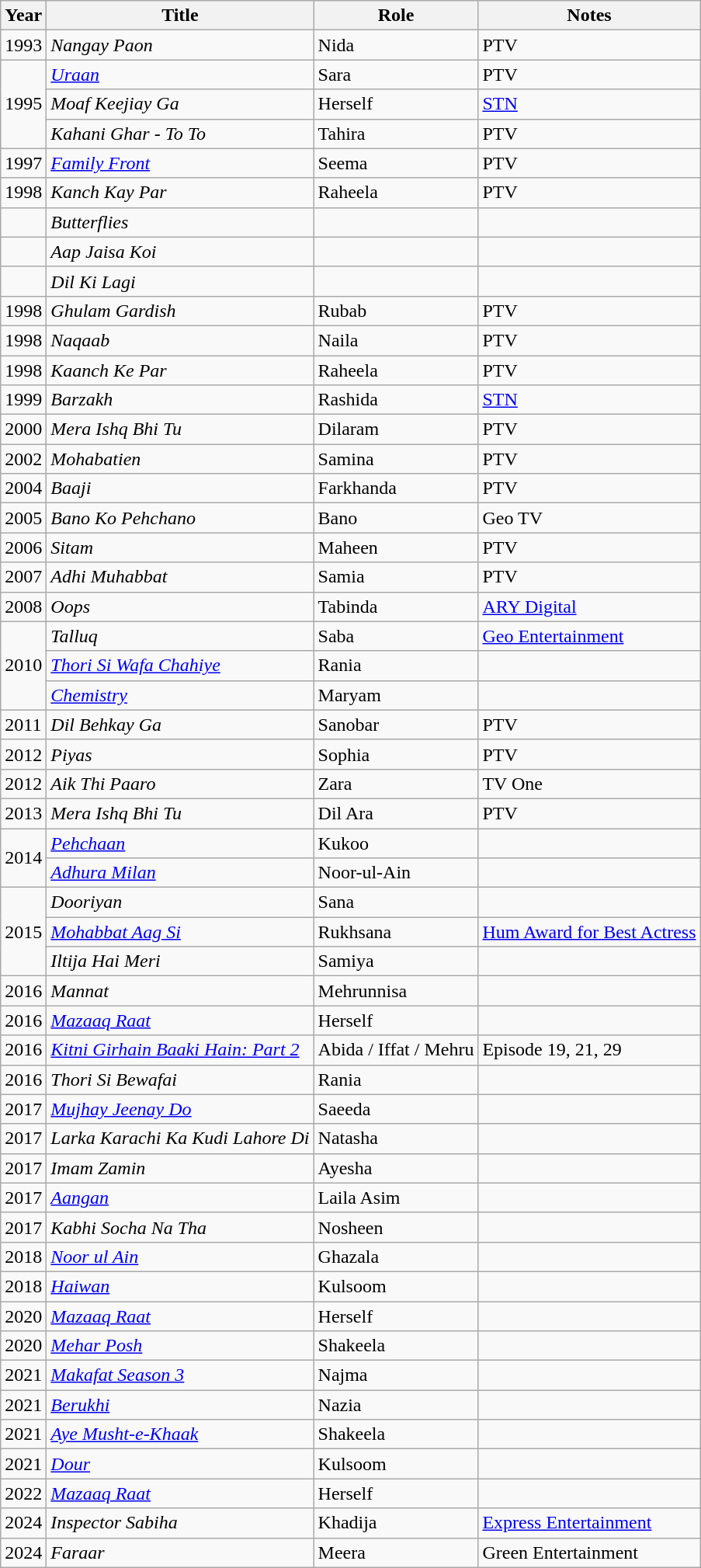<table class="wikitable sortable plainrowheaders">
<tr style="text-align:center;">
<th scope="col">Year</th>
<th scope="col">Title</th>
<th scope="col">Role</th>
<th scope="col">Notes</th>
</tr>
<tr>
<td>1993</td>
<td><em>Nangay Paon</em></td>
<td>Nida</td>
<td>PTV</td>
</tr>
<tr>
<td rowspan="3">1995</td>
<td><em><a href='#'>Uraan</a></em></td>
<td>Sara</td>
<td>PTV</td>
</tr>
<tr>
<td><em>Moaf Keejiay Ga</em></td>
<td>Herself</td>
<td><a href='#'>STN</a></td>
</tr>
<tr>
<td><em>Kahani Ghar - To To</em></td>
<td>Tahira</td>
<td>PTV</td>
</tr>
<tr>
<td>1997</td>
<td><em><a href='#'>Family Front</a></em></td>
<td>Seema</td>
<td>PTV</td>
</tr>
<tr>
<td>1998</td>
<td><em>Kanch Kay Par</em></td>
<td>Raheela</td>
<td>PTV</td>
</tr>
<tr>
<td></td>
<td><em>Butterflies</em></td>
<td></td>
<td></td>
</tr>
<tr>
<td></td>
<td><em>Aap Jaisa Koi</em></td>
<td></td>
<td></td>
</tr>
<tr>
<td></td>
<td><em>Dil Ki Lagi</em></td>
<td></td>
<td></td>
</tr>
<tr>
<td>1998</td>
<td><em>Ghulam Gardish</em></td>
<td>Rubab</td>
<td>PTV</td>
</tr>
<tr>
<td>1998</td>
<td><em>Naqaab</em></td>
<td>Naila</td>
<td>PTV</td>
</tr>
<tr>
<td>1998</td>
<td><em>Kaanch Ke Par</em></td>
<td>Raheela</td>
<td>PTV</td>
</tr>
<tr>
<td>1999</td>
<td><em>Barzakh</em></td>
<td>Rashida</td>
<td><a href='#'>STN</a></td>
</tr>
<tr>
<td>2000</td>
<td><em>Mera Ishq Bhi Tu</em></td>
<td>Dilaram</td>
<td>PTV</td>
</tr>
<tr>
<td>2002</td>
<td><em>Mohabatien</em></td>
<td>Samina</td>
<td>PTV</td>
</tr>
<tr>
<td>2004</td>
<td><em>Baaji</em></td>
<td>Farkhanda</td>
<td>PTV</td>
</tr>
<tr>
<td>2005</td>
<td><em>Bano Ko Pehchano</em></td>
<td>Bano</td>
<td>Geo TV</td>
</tr>
<tr>
<td>2006</td>
<td><em>Sitam</em></td>
<td>Maheen</td>
<td>PTV</td>
</tr>
<tr>
<td>2007</td>
<td><em>Adhi Muhabbat</em></td>
<td>Samia</td>
<td>PTV</td>
</tr>
<tr>
<td>2008</td>
<td><em>Oops</em></td>
<td>Tabinda</td>
<td><a href='#'>ARY Digital</a></td>
</tr>
<tr>
<td rowspan="3">2010</td>
<td><em>Talluq</em></td>
<td>Saba</td>
<td><a href='#'>Geo Entertainment</a></td>
</tr>
<tr>
<td><em><a href='#'>Thori Si Wafa Chahiye</a></em></td>
<td>Rania</td>
<td></td>
</tr>
<tr>
<td><em><a href='#'>Chemistry</a></em></td>
<td>Maryam</td>
<td></td>
</tr>
<tr>
<td>2011</td>
<td><em>Dil Behkay Ga</em></td>
<td>Sanobar</td>
<td>PTV</td>
</tr>
<tr>
<td>2012</td>
<td><em>Piyas</em></td>
<td>Sophia</td>
<td>PTV</td>
</tr>
<tr>
<td>2012</td>
<td><em>Aik Thi Paaro</em></td>
<td>Zara</td>
<td>TV One</td>
</tr>
<tr>
<td>2013</td>
<td><em>Mera Ishq Bhi Tu</em></td>
<td>Dil Ara</td>
<td>PTV</td>
</tr>
<tr>
<td rowspan="2">2014</td>
<td><em><a href='#'>Pehchaan</a></em></td>
<td>Kukoo</td>
<td></td>
</tr>
<tr>
<td><em><a href='#'>Adhura Milan</a></em></td>
<td>Noor-ul-Ain</td>
<td></td>
</tr>
<tr>
<td rowspan="3">2015</td>
<td><em>Dooriyan</em></td>
<td>Sana</td>
<td></td>
</tr>
<tr>
<td><em><a href='#'>Mohabbat Aag Si</a></em></td>
<td>Rukhsana</td>
<td><a href='#'>Hum Award for Best Actress</a></td>
</tr>
<tr>
<td><em>Iltija Hai Meri</em></td>
<td>Samiya</td>
<td></td>
</tr>
<tr>
<td>2016</td>
<td><em>Mannat</em></td>
<td>Mehrunnisa</td>
<td></td>
</tr>
<tr>
<td>2016</td>
<td><em><a href='#'>Mazaaq Raat</a></em></td>
<td>Herself</td>
<td></td>
</tr>
<tr>
<td>2016</td>
<td><em><a href='#'>Kitni Girhain Baaki Hain: Part 2</a></em></td>
<td>Abida / Iffat / Mehru</td>
<td>Episode 19, 21, 29</td>
</tr>
<tr>
<td>2016</td>
<td><em>Thori Si Bewafai</em></td>
<td>Rania</td>
<td></td>
</tr>
<tr>
<td>2017</td>
<td><em><a href='#'>Mujhay Jeenay Do</a></em></td>
<td>Saeeda</td>
<td></td>
</tr>
<tr>
<td>2017</td>
<td><em>Larka Karachi Ka Kudi Lahore Di</em></td>
<td>Natasha</td>
<td></td>
</tr>
<tr>
<td>2017</td>
<td><em>Imam Zamin</em></td>
<td>Ayesha</td>
<td></td>
</tr>
<tr>
<td>2017</td>
<td><em><a href='#'>Aangan</a></em></td>
<td>Laila Asim</td>
<td></td>
</tr>
<tr>
<td>2017</td>
<td><em>Kabhi Socha Na Tha</em></td>
<td>Nosheen</td>
<td></td>
</tr>
<tr>
<td>2018</td>
<td><em><a href='#'>Noor ul Ain</a></em></td>
<td>Ghazala</td>
<td></td>
</tr>
<tr>
<td>2018</td>
<td><em><a href='#'>Haiwan</a></em></td>
<td>Kulsoom</td>
<td></td>
</tr>
<tr>
<td>2020</td>
<td><em><a href='#'>Mazaaq Raat</a></em></td>
<td>Herself</td>
<td></td>
</tr>
<tr>
<td>2020</td>
<td><em><a href='#'>Mehar Posh</a></em></td>
<td>Shakeela</td>
<td></td>
</tr>
<tr>
<td>2021</td>
<td><em><a href='#'>Makafat Season 3</a></em></td>
<td>Najma</td>
<td></td>
</tr>
<tr>
<td>2021</td>
<td><em><a href='#'>Berukhi</a></em></td>
<td>Nazia</td>
<td></td>
</tr>
<tr>
<td>2021</td>
<td><em><a href='#'>Aye Musht-e-Khaak</a></em></td>
<td>Shakeela</td>
<td></td>
</tr>
<tr>
<td>2021</td>
<td><em><a href='#'>Dour</a></em></td>
<td>Kulsoom</td>
<td></td>
</tr>
<tr>
<td>2022</td>
<td><em><a href='#'>Mazaaq Raat</a></em></td>
<td>Herself</td>
<td></td>
</tr>
<tr>
<td>2024</td>
<td><em>Inspector Sabiha</em></td>
<td>Khadija</td>
<td><a href='#'>Express Entertainment</a></td>
</tr>
<tr>
<td>2024</td>
<td><em>Faraar</em></td>
<td>Meera</td>
<td>Green Entertainment</td>
</tr>
</table>
